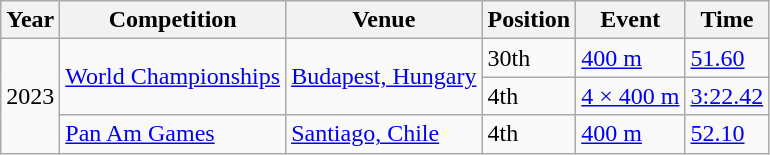<table class="wikitable">
<tr>
<th>Year</th>
<th>Competition</th>
<th>Venue</th>
<th>Position</th>
<th>Event</th>
<th>Time</th>
</tr>
<tr>
<td rowspan="3">2023</td>
<td rowspan="2"><a href='#'>World Championships</a></td>
<td rowspan="2"><a href='#'>Budapest, Hungary</a></td>
<td>30th</td>
<td><a href='#'>400 m</a></td>
<td><a href='#'>51.60</a></td>
</tr>
<tr>
<td>4th</td>
<td><a href='#'>4 × 400 m</a></td>
<td><a href='#'>3:22.42</a></td>
</tr>
<tr>
<td><a href='#'>Pan Am Games</a></td>
<td><a href='#'>Santiago, Chile</a></td>
<td>4th</td>
<td><a href='#'>400 m</a></td>
<td><a href='#'>52.10</a></td>
</tr>
</table>
